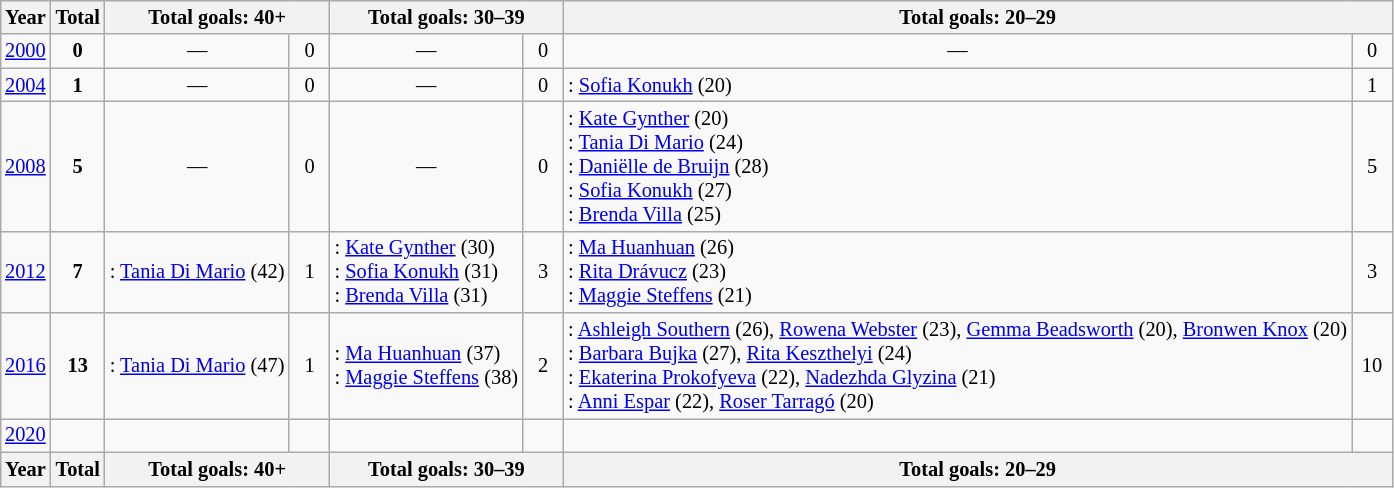<table class="wikitable" style="text-align: center; font-size: 85%; margin-left: 1em;">
<tr>
<th>Year</th>
<th>Total</th>
<th colspan="2">Total goals: 40+</th>
<th colspan="2">Total goals: 30–39</th>
<th colspan="2">Total goals: 20–29</th>
</tr>
<tr>
<td><a href='#'>2000</a></td>
<td><strong>0</strong></td>
<td>—</td>
<td style="width: 1.5em;">0</td>
<td>—</td>
<td style="width: 1.5em;">0</td>
<td>—</td>
<td style="width: 1.5em;">0</td>
</tr>
<tr>
<td><a href='#'>2004</a></td>
<td><strong>1</strong></td>
<td>—</td>
<td>0</td>
<td>—</td>
<td>0</td>
<td style="text-align: left;">: <a href='#'>Sofia Konukh</a> (20)</td>
<td>1</td>
</tr>
<tr>
<td><a href='#'>2008</a></td>
<td><strong>5</strong></td>
<td>—</td>
<td>0</td>
<td>—</td>
<td>0</td>
<td style="text-align: left;">: <a href='#'>Kate Gynther</a> (20)<br>: <a href='#'>Tania Di Mario</a> (24)<br>: <a href='#'>Daniëlle de Bruijn</a> (28)<br>: <a href='#'>Sofia Konukh</a> (27)<br>: <a href='#'>Brenda Villa</a> (25)</td>
<td>5</td>
</tr>
<tr>
<td><a href='#'>2012</a></td>
<td><strong>7</strong></td>
<td style="text-align: left;">: <a href='#'>Tania Di Mario</a> (42)</td>
<td>1</td>
<td style="text-align: left;">: <a href='#'>Kate Gynther</a> (30)<br>: <a href='#'>Sofia Konukh</a> (31)<br>: <a href='#'>Brenda Villa</a> (31)</td>
<td>3</td>
<td style="text-align: left;">: <a href='#'>Ma Huanhuan</a> (26)<br>: <a href='#'>Rita Drávucz</a> (23)<br>: <a href='#'>Maggie Steffens</a> (21)</td>
<td>3</td>
</tr>
<tr>
<td><a href='#'>2016</a></td>
<td><strong>13</strong></td>
<td style="text-align: left;">: <a href='#'>Tania Di Mario</a> (47)</td>
<td>1</td>
<td style="text-align: left;">: <a href='#'>Ma Huanhuan</a> (37)<br>: <a href='#'>Maggie Steffens</a> (38)</td>
<td>2</td>
<td style="text-align: left;">: <a href='#'>Ashleigh Southern</a> (26), <a href='#'>Rowena Webster</a> (23), <a href='#'>Gemma Beadsworth</a> (20), <a href='#'>Bronwen Knox</a> (20)<br>: <a href='#'>Barbara Bujka</a> (27), <a href='#'>Rita Keszthelyi</a> (24)<br>: <a href='#'>Ekaterina Prokofyeva</a> (22), <a href='#'>Nadezhda Glyzina</a> (21)<br>: <a href='#'>Anni Espar</a> (22), <a href='#'>Roser Tarragó</a> (20)</td>
<td>10</td>
</tr>
<tr>
<td><a href='#'>2020</a></td>
<td></td>
<td></td>
<td></td>
<td></td>
<td></td>
<td></td>
<td></td>
</tr>
<tr>
<th>Year</th>
<th>Total</th>
<th colspan="2">Total goals: 40+</th>
<th colspan="2">Total goals: 30–39</th>
<th colspan="2">Total goals: 20–29</th>
</tr>
</table>
